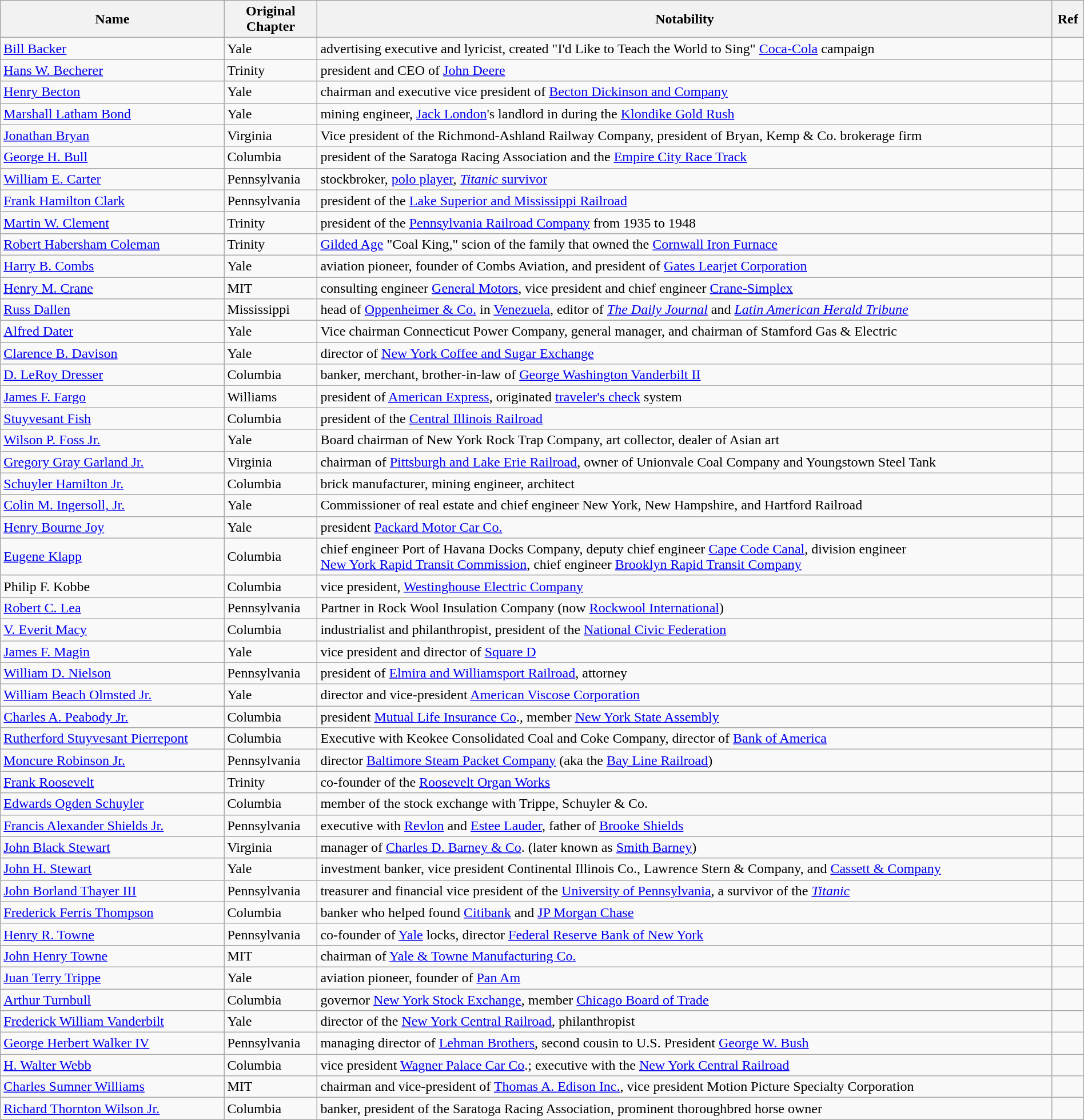<table class="sortable wikitable" style="width:100%;">
<tr>
<th>Name</th>
<th>Original<br>Chapter</th>
<th>Notability</th>
<th>Ref</th>
</tr>
<tr>
<td><a href='#'>Bill Backer</a></td>
<td>Yale</td>
<td>advertising executive and lyricist, created  "I'd Like to Teach the World to Sing" <a href='#'>Coca-Cola</a> campaign</td>
<td></td>
</tr>
<tr>
<td><a href='#'>Hans W. Becherer</a></td>
<td>Trinity</td>
<td>president and CEO of <a href='#'>John Deere</a></td>
<td></td>
</tr>
<tr>
<td><a href='#'>Henry Becton</a></td>
<td>Yale</td>
<td>chairman and executive vice president of <a href='#'>Becton Dickinson and Company</a></td>
<td></td>
</tr>
<tr>
<td><a href='#'>Marshall Latham Bond</a></td>
<td>Yale</td>
<td>mining engineer, <a href='#'>Jack London</a>'s landlord in during the <a href='#'>Klondike Gold Rush</a></td>
<td></td>
</tr>
<tr>
<td><a href='#'>Jonathan Bryan</a></td>
<td>Virginia</td>
<td>Vice president of the Richmond-Ashland Railway Company, president of Bryan, Kemp & Co. brokerage firm</td>
<td></td>
</tr>
<tr>
<td><a href='#'>George H. Bull</a></td>
<td>Columbia</td>
<td>president of the Saratoga Racing Association and the <a href='#'>Empire City Race Track</a></td>
<td></td>
</tr>
<tr>
<td><a href='#'>William E. Carter</a></td>
<td>Pennsylvania</td>
<td>stockbroker, <a href='#'>polo player</a>, <a href='#'><em>Titanic</em> survivor</a></td>
<td></td>
</tr>
<tr>
<td><a href='#'>Frank Hamilton Clark</a></td>
<td>Pennsylvania</td>
<td>president of the <a href='#'>Lake Superior and Mississippi Railroad</a></td>
<td></td>
</tr>
<tr>
<td><a href='#'>Martin W. Clement</a></td>
<td>Trinity</td>
<td>president of the <a href='#'>Pennsylvania Railroad Company</a> from 1935 to 1948</td>
<td></td>
</tr>
<tr>
<td><a href='#'>Robert Habersham Coleman</a></td>
<td>Trinity</td>
<td><a href='#'>Gilded Age</a> "Coal King," scion of the family that owned the <a href='#'>Cornwall Iron Furnace</a></td>
<td></td>
</tr>
<tr>
<td><a href='#'>Harry B. Combs</a></td>
<td>Yale</td>
<td>aviation pioneer, founder of Combs Aviation, and president of <a href='#'>Gates Learjet Corporation</a></td>
<td></td>
</tr>
<tr>
<td><a href='#'>Henry M. Crane</a></td>
<td>MIT</td>
<td>consulting engineer <a href='#'>General Motors</a>, vice president and chief engineer <a href='#'>Crane-Simplex</a></td>
<td></td>
</tr>
<tr>
<td><a href='#'>Russ Dallen</a></td>
<td>Mississippi</td>
<td>head of <a href='#'>Oppenheimer & Co.</a> in <a href='#'>Venezuela</a>, editor of <a href='#'><em>The Daily Journal</em></a> and <em><a href='#'>Latin American Herald Tribune</a></em></td>
<td></td>
</tr>
<tr>
<td><a href='#'>Alfred Dater</a></td>
<td>Yale</td>
<td>Vice chairman Connecticut Power Company, general manager, and chairman of Stamford Gas & Electric</td>
<td></td>
</tr>
<tr>
<td><a href='#'>Clarence B. Davison</a></td>
<td>Yale</td>
<td>director of <a href='#'>New York Coffee and Sugar Exchange</a></td>
<td></td>
</tr>
<tr>
<td><a href='#'>D. LeRoy Dresser</a></td>
<td>Columbia</td>
<td>banker, merchant, brother-in-law of <a href='#'>George Washington Vanderbilt II</a></td>
<td></td>
</tr>
<tr>
<td><a href='#'>James F. Fargo</a></td>
<td>Williams</td>
<td>president of <a href='#'>American Express</a>, originated <a href='#'>traveler's check</a> system</td>
<td></td>
</tr>
<tr>
<td><a href='#'>Stuyvesant Fish</a></td>
<td>Columbia</td>
<td>president of the <a href='#'>Central Illinois Railroad</a></td>
<td></td>
</tr>
<tr>
<td><a href='#'>Wilson P. Foss Jr.</a></td>
<td>Yale</td>
<td>Board chairman of New York Rock Trap Company, art collector, dealer of Asian art</td>
<td></td>
</tr>
<tr>
<td><a href='#'>Gregory Gray Garland Jr.</a></td>
<td>Virginia</td>
<td>chairman of <a href='#'>Pittsburgh and Lake Erie Railroad</a>, owner of Unionvale Coal Company and Youngstown Steel Tank</td>
<td></td>
</tr>
<tr>
<td><a href='#'>Schuyler Hamilton Jr.</a></td>
<td>Columbia</td>
<td>brick manufacturer, mining engineer, architect</td>
<td></td>
</tr>
<tr>
<td><a href='#'>Colin M. Ingersoll, Jr.</a></td>
<td>Yale</td>
<td>Commissioner of real estate and chief engineer New York, New Hampshire, and Hartford Railroad</td>
<td></td>
</tr>
<tr>
<td><a href='#'>Henry Bourne Joy</a></td>
<td>Yale</td>
<td>president <a href='#'>Packard Motor Car Co.</a></td>
<td></td>
</tr>
<tr>
<td><a href='#'>Eugene Klapp</a></td>
<td>Columbia</td>
<td>chief engineer Port of Havana Docks Company, deputy chief engineer <a href='#'>Cape Code Canal</a>, division engineer<br><a href='#'>New York Rapid Transit Commission</a>, chief engineer <a href='#'>Brooklyn Rapid Transit Company</a></td>
<td></td>
</tr>
<tr>
<td>Philip F. Kobbe</td>
<td>Columbia</td>
<td>vice president, <a href='#'>Westinghouse Electric Company</a></td>
<td></td>
</tr>
<tr>
<td><a href='#'>Robert C. Lea</a></td>
<td>Pennsylvania</td>
<td>Partner in Rock Wool Insulation Company (now <a href='#'>Rockwool International</a>)</td>
<td></td>
</tr>
<tr>
<td><a href='#'>V. Everit Macy</a></td>
<td>Columbia</td>
<td>industrialist and philanthropist, president of the <a href='#'>National Civic Federation</a></td>
<td></td>
</tr>
<tr>
<td><a href='#'>James F. Magin</a></td>
<td>Yale</td>
<td>vice president and director of <a href='#'>Square D</a></td>
<td></td>
</tr>
<tr>
<td><a href='#'>William D. Nielson</a></td>
<td>Pennsylvania</td>
<td>president of <a href='#'>Elmira and Williamsport Railroad</a>, attorney</td>
<td></td>
</tr>
<tr>
<td><a href='#'>William Beach Olmsted Jr.</a></td>
<td>Yale</td>
<td>director and vice-president <a href='#'>American Viscose Corporation</a></td>
<td></td>
</tr>
<tr>
<td><a href='#'>Charles A. Peabody Jr.</a></td>
<td>Columbia</td>
<td>president <a href='#'>Mutual Life Insurance Co</a>., member <a href='#'>New York State Assembly</a></td>
<td></td>
</tr>
<tr>
<td><a href='#'>Rutherford Stuyvesant Pierrepont</a></td>
<td>Columbia</td>
<td>Executive with Keokee Consolidated Coal and Coke Company, director of <a href='#'>Bank of America</a></td>
<td></td>
</tr>
<tr>
<td><a href='#'>Moncure Robinson Jr.</a></td>
<td>Pennsylvania</td>
<td>director <a href='#'>Baltimore Steam Packet Company</a> (aka the <a href='#'>Bay Line Railroad</a>)</td>
<td></td>
</tr>
<tr>
<td><a href='#'>Frank Roosevelt</a></td>
<td>Trinity</td>
<td>co-founder of the <a href='#'>Roosevelt Organ Works</a></td>
<td></td>
</tr>
<tr>
<td><a href='#'>Edwards Ogden Schuyler</a></td>
<td>Columbia</td>
<td>member of the stock exchange with Trippe, Schuyler & Co.</td>
<td></td>
</tr>
<tr>
<td><a href='#'>Francis Alexander Shields Jr.</a></td>
<td>Pennsylvania</td>
<td>executive with <a href='#'>Revlon</a> and <a href='#'>Estee Lauder</a>, father of <a href='#'>Brooke Shields</a></td>
<td></td>
</tr>
<tr>
<td><a href='#'>John Black Stewart</a></td>
<td>Virginia</td>
<td>manager of <a href='#'>Charles D. Barney & Co</a>. (later known as <a href='#'>Smith Barney</a>)</td>
<td></td>
</tr>
<tr>
<td><a href='#'>John H. Stewart</a></td>
<td>Yale</td>
<td>investment banker, vice president Continental Illinois Co., Lawrence Stern & Company, and <a href='#'>Cassett & Company</a></td>
<td></td>
</tr>
<tr>
<td><a href='#'>John Borland Thayer III</a></td>
<td>Pennsylvania</td>
<td>treasurer and financial vice president of the <a href='#'>University of Pennsylvania</a>, a survivor of the <em><a href='#'>Titanic</a></em></td>
<td></td>
</tr>
<tr>
<td><a href='#'>Frederick Ferris Thompson</a></td>
<td>Columbia</td>
<td>banker who helped found <a href='#'>Citibank</a> and <a href='#'>JP Morgan Chase</a></td>
<td></td>
</tr>
<tr>
<td><a href='#'>Henry R. Towne</a></td>
<td>Pennsylvania</td>
<td>co-founder of <a href='#'>Yale</a> locks, director <a href='#'>Federal Reserve Bank of New York</a></td>
<td></td>
</tr>
<tr>
<td><a href='#'>John Henry Towne</a></td>
<td>MIT</td>
<td>chairman of <a href='#'>Yale & Towne Manufacturing Co.</a></td>
<td></td>
</tr>
<tr>
<td><a href='#'>Juan Terry Trippe</a></td>
<td>Yale</td>
<td>aviation pioneer, founder of <a href='#'>Pan Am</a></td>
<td></td>
</tr>
<tr>
<td><a href='#'>Arthur Turnbull</a></td>
<td>Columbia</td>
<td>governor <a href='#'>New York Stock Exchange</a>, member <a href='#'>Chicago Board of Trade</a></td>
<td></td>
</tr>
<tr>
<td><a href='#'>Frederick William Vanderbilt</a></td>
<td>Yale</td>
<td>director of the <a href='#'>New York Central Railroad</a>, philanthropist</td>
<td></td>
</tr>
<tr>
<td><a href='#'>George Herbert Walker IV</a></td>
<td>Pennsylvania</td>
<td>managing director of <a href='#'>Lehman Brothers</a>, second cousin to U.S. President <a href='#'>George W. Bush</a></td>
<td></td>
</tr>
<tr>
<td><a href='#'>H. Walter Webb</a></td>
<td>Columbia</td>
<td>vice president <a href='#'>Wagner Palace Car Co</a>.; executive with the <a href='#'>New York Central Railroad</a></td>
<td></td>
</tr>
<tr>
<td><a href='#'>Charles Sumner Williams</a></td>
<td>MIT</td>
<td>chairman and vice-president of <a href='#'>Thomas A. Edison Inc.</a>, vice president Motion Picture Specialty Corporation</td>
<td></td>
</tr>
<tr>
<td><a href='#'>Richard Thornton Wilson Jr.</a></td>
<td>Columbia</td>
<td>banker, president of the Saratoga Racing Association, prominent thoroughbred horse owner</td>
<td></td>
</tr>
</table>
